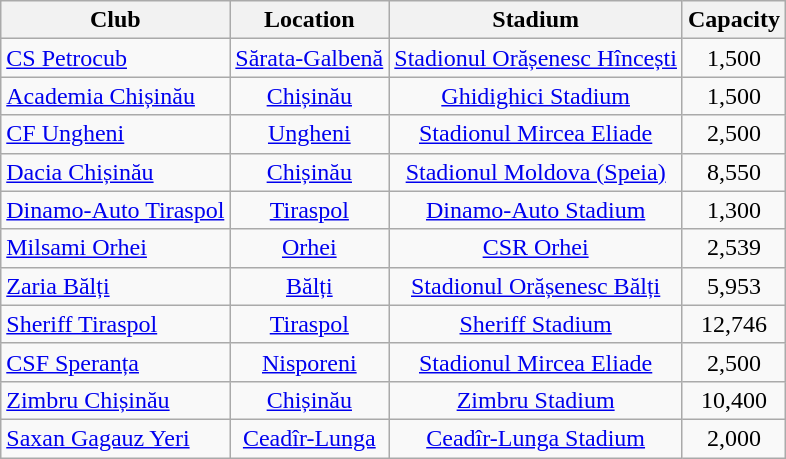<table class="wikitable sortable" style="text-align:center;">
<tr>
<th>Club</th>
<th>Location</th>
<th>Stadium</th>
<th>Capacity</th>
</tr>
<tr>
<td style="text-align:left;"><a href='#'>CS Petrocub</a></td>
<td><a href='#'>Sărata-Galbenă</a></td>
<td><a href='#'>Stadionul Orășenesc Hîncești</a></td>
<td>1,500</td>
</tr>
<tr>
<td style="text-align:left;"><a href='#'>Academia Chișinău</a></td>
<td><a href='#'>Chișinău</a></td>
<td><a href='#'>Ghidighici Stadium</a></td>
<td>1,500</td>
</tr>
<tr>
<td style="text-align:left;"><a href='#'>CF Ungheni</a></td>
<td><a href='#'>Ungheni</a></td>
<td><a href='#'>Stadionul Mircea Eliade</a></td>
<td>2,500</td>
</tr>
<tr>
<td style="text-align:left;"><a href='#'>Dacia Chișinău</a></td>
<td><a href='#'>Chișinău</a></td>
<td><a href='#'>Stadionul Moldova (Speia)</a></td>
<td>8,550</td>
</tr>
<tr>
<td style="text-align:left;"><a href='#'>Dinamo-Auto Tiraspol</a></td>
<td><a href='#'>Tiraspol</a></td>
<td><a href='#'>Dinamo-Auto Stadium</a></td>
<td>1,300</td>
</tr>
<tr>
<td style="text-align:left;"><a href='#'>Milsami Orhei</a></td>
<td><a href='#'>Orhei</a></td>
<td><a href='#'>CSR Orhei</a></td>
<td>2,539</td>
</tr>
<tr>
<td style="text-align:left;"><a href='#'>Zaria Bălți</a></td>
<td><a href='#'>Bălți</a></td>
<td><a href='#'>Stadionul Orășenesc Bălți</a></td>
<td>5,953</td>
</tr>
<tr>
<td style="text-align:left;"><a href='#'>Sheriff Tiraspol</a></td>
<td><a href='#'>Tiraspol</a></td>
<td><a href='#'>Sheriff Stadium</a></td>
<td>12,746</td>
</tr>
<tr>
<td style="text-align:left;"><a href='#'>CSF Speranța</a></td>
<td><a href='#'>Nisporeni</a></td>
<td><a href='#'>Stadionul Mircea Eliade</a></td>
<td>2,500</td>
</tr>
<tr>
<td style="text-align:left;"><a href='#'>Zimbru Chișinău</a></td>
<td><a href='#'>Chișinău</a></td>
<td><a href='#'>Zimbru Stadium</a></td>
<td>10,400</td>
</tr>
<tr>
<td style="text-align:left;"><a href='#'>Saxan Gagauz Yeri</a></td>
<td><a href='#'>Ceadîr-Lunga</a></td>
<td><a href='#'>Ceadîr-Lunga Stadium</a></td>
<td>2,000</td>
</tr>
</table>
